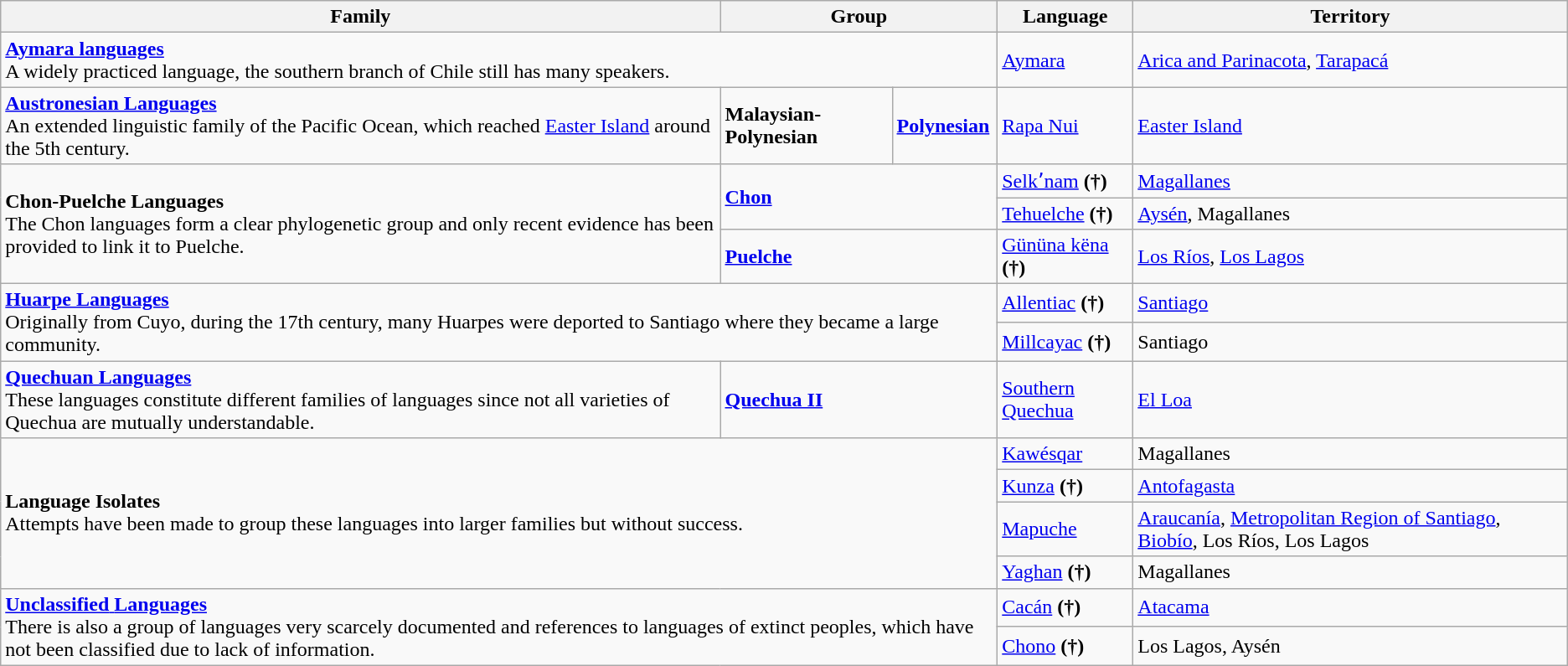<table class="wikitable">
<tr>
<th>Family</th>
<th colspan="2">Group</th>
<th>Language</th>
<th>Territory</th>
</tr>
<tr>
<td colspan="3" rowspan="1"><strong><a href='#'>Aymara languages</a></strong><br>A widely practiced language, the southern branch of Chile still has many speakers.</td>
<td><a href='#'>Aymara</a></td>
<td><a href='#'>Arica and Parinacota</a>, <a href='#'>Tarapacá</a></td>
</tr>
<tr>
<td rowspan="1"><strong><a href='#'>Austronesian Languages</a></strong><br>An extended linguistic family of the Pacific Ocean, which reached <a href='#'>Easter Island</a> around the 5th century.</td>
<td rowspan="1"><strong>Malaysian-Polynesian</strong></td>
<td rowspan="1"><strong><a href='#'>Polynesian</a></strong></td>
<td><a href='#'>Rapa Nui</a></td>
<td><a href='#'>Easter Island</a></td>
</tr>
<tr>
<td rowspan="3"><strong>Chon-Puelche Languages</strong><br>The Chon languages form a clear phylogenetic group and only recent evidence has been provided to link it to Puelche.</td>
<td colspan="2" rowspan="2"><strong><a href='#'>Chon</a></strong></td>
<td><a href='#'>Selkʼnam</a> <strong>(†)</strong></td>
<td><a href='#'>Magallanes</a></td>
</tr>
<tr>
<td><a href='#'>Tehuelche</a> <strong>(†)</strong></td>
<td><a href='#'>Aysén</a>, Magallanes</td>
</tr>
<tr>
<td colspan="2" rowspan="1"><strong><a href='#'>Puelche</a></strong></td>
<td><a href='#'>Gününa këna</a> <strong>(†)</strong></td>
<td><a href='#'>Los Ríos</a>, <a href='#'>Los Lagos</a></td>
</tr>
<tr>
<td colspan="3" rowspan="2"><strong><a href='#'>Huarpe Languages</a></strong><br>Originally from Cuyo, during the 17th century, many Huarpes were deported to Santiago where they became a large community.</td>
<td><a href='#'>Allentiac</a> <strong>(†)</strong></td>
<td><a href='#'>Santiago</a></td>
</tr>
<tr>
<td><a href='#'>Millcayac</a> <strong>(†)</strong></td>
<td>Santiago</td>
</tr>
<tr>
<td><strong><a href='#'>Quechuan Languages</a></strong><br>These languages constitute different families of languages since not all varieties of Quechua are mutually understandable.</td>
<td colspan="2"><strong><a href='#'>Quechua II</a></strong></td>
<td><a href='#'>Southern Quechua</a></td>
<td><a href='#'>El Loa</a></td>
</tr>
<tr>
<td colspan="3" rowspan="4"><strong>Language Isolates</strong><br>Attempts have been made to group these languages into larger families but without success.</td>
<td><a href='#'>Kawésqar</a></td>
<td>Magallanes</td>
</tr>
<tr>
<td><a href='#'>Kunza</a> <strong>(†)</strong></td>
<td><a href='#'>Antofagasta</a></td>
</tr>
<tr>
<td><a href='#'>Mapuche</a></td>
<td><a href='#'>Araucanía</a>, <a href='#'>Metropolitan Region of Santiago</a>, <a href='#'>Biobío</a>, Los Ríos, Los Lagos</td>
</tr>
<tr>
<td><a href='#'>Yaghan</a> <strong>(†)</strong></td>
<td>Magallanes</td>
</tr>
<tr>
<td colspan="3" rowspan="2"><a href='#'><strong>Unclassified</strong> <strong>Languages</strong></a><br>There is also a group of languages very scarcely documented and references to languages of extinct peoples, which have not been classified due to lack of information.</td>
<td><a href='#'>Cacán</a> <strong>(†)</strong></td>
<td><a href='#'>Atacama</a></td>
</tr>
<tr>
<td><a href='#'>Chono</a> <strong>(†)</strong></td>
<td>Los Lagos, Aysén</td>
</tr>
</table>
